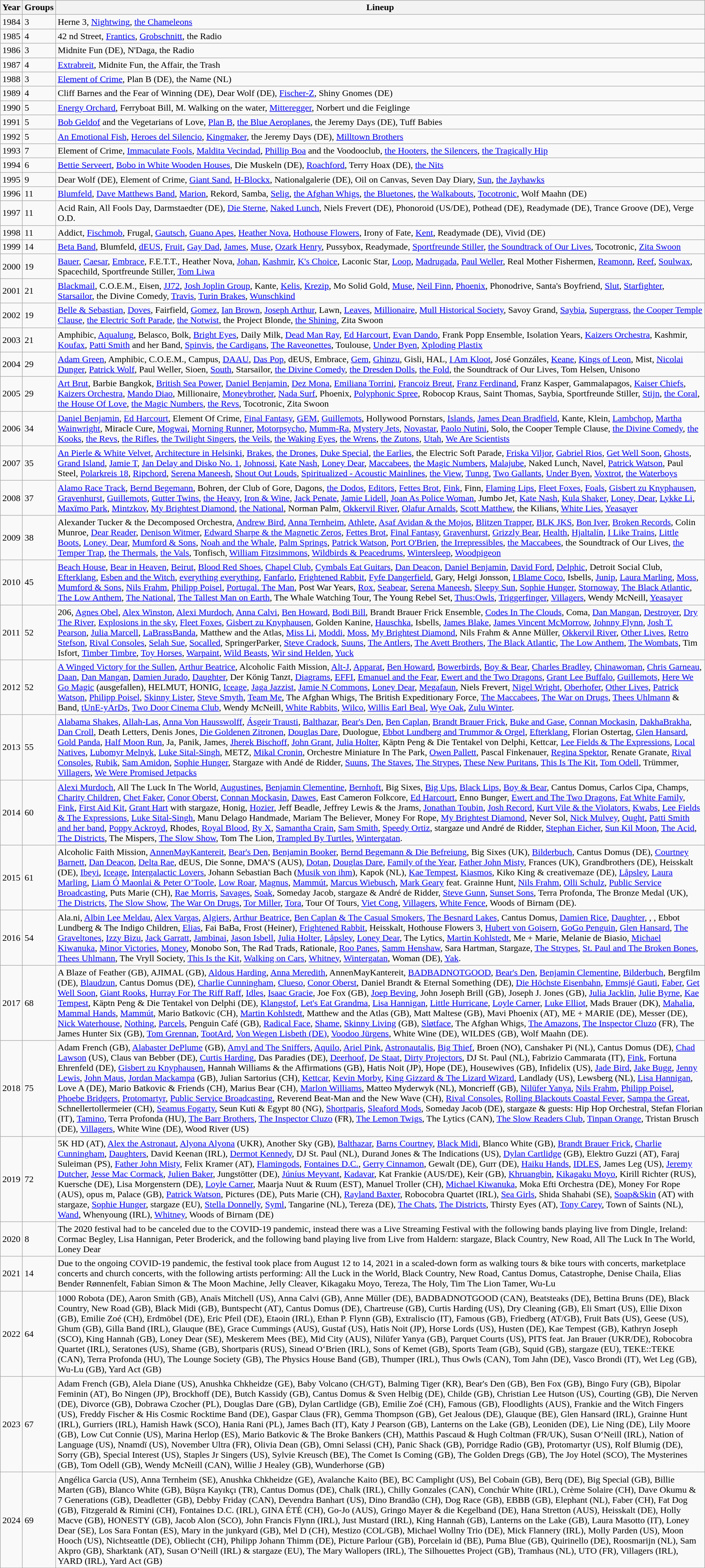<table class="wikitable">
<tr>
<th>Year</th>
<th>Groups</th>
<th>Lineup</th>
</tr>
<tr>
<td>1984</td>
<td>3</td>
<td>Herne 3, <a href='#'>Nightwing</a>, <a href='#'>the Chameleons</a></td>
</tr>
<tr>
<td>1985</td>
<td>4</td>
<td>42 nd Street, <a href='#'>Frantics</a>, <a href='#'>Grobschnitt</a>, the Radio</td>
</tr>
<tr>
<td>1986</td>
<td>3</td>
<td>Midnite Fun (DE), N'Daga, the Radio</td>
</tr>
<tr>
<td>1987</td>
<td>4</td>
<td><a href='#'>Extrabreit</a>, Midnite Fun, the Affair, the Trash</td>
</tr>
<tr>
<td>1988</td>
<td>3</td>
<td><a href='#'>Element of Crime</a>, Plan B (DE), the Name (NL)</td>
</tr>
<tr>
<td>1989</td>
<td>4</td>
<td>Cliff Barnes and the Fear of Winning (DE), Dear Wolf (DE), <a href='#'>Fischer-Z</a>, Shiny Gnomes (DE)</td>
</tr>
<tr>
<td>1990</td>
<td>5</td>
<td><a href='#'>Energy Orchard</a>, Ferryboat Bill, M. Walking on the water, <a href='#'>Mitteregger</a>, Norbert und die Feiglinge</td>
</tr>
<tr>
<td>1991</td>
<td>5</td>
<td><a href='#'>Bob Geldof</a> and the Vegetarians of Love, <a href='#'>Plan B</a>, <a href='#'>the Blue Aeroplanes</a>, the Jeremy Days (DE), Tuff Babies</td>
</tr>
<tr>
<td>1992</td>
<td>5</td>
<td><a href='#'>An Emotional Fish</a>, <a href='#'>Heroes del Silencio</a>, <a href='#'>Kingmaker</a>, the Jeremy Days (DE), <a href='#'>Milltown Brothers</a></td>
</tr>
<tr>
<td>1993</td>
<td>7</td>
<td>Element of Crime, <a href='#'>Immaculate Fools</a>, <a href='#'>Maldita Vecindad</a>, <a href='#'>Phillip Boa</a> and the Voodooclub, <a href='#'>the Hooters</a>, <a href='#'>the Silencers</a>, <a href='#'>the Tragically Hip</a></td>
</tr>
<tr>
<td>1994</td>
<td>6</td>
<td><a href='#'>Bettie Serveert</a>, <a href='#'>Bobo in White Wooden Houses</a>, Die Muskeln (DE), <a href='#'>Roachford</a>, Terry Hoax (DE), <a href='#'>the Nits</a></td>
</tr>
<tr>
<td>1995</td>
<td>9</td>
<td>Dear Wolf (DE), Element of Crime, <a href='#'>Giant Sand</a>, <a href='#'>H-Blockx</a>, Nationalgalerie (DE), Oil on Canvas, Seven Day Diary, <a href='#'>Sun</a>, <a href='#'>the Jayhawks</a></td>
</tr>
<tr>
<td>1996</td>
<td>11</td>
<td><a href='#'>Blumfeld</a>, <a href='#'>Dave Matthews Band</a>, <a href='#'>Marion</a>, Rekord, Samba, <a href='#'>Selig</a>, <a href='#'>the Afghan Whigs</a>, <a href='#'>the Bluetones</a>, <a href='#'>the Walkabouts</a>, <a href='#'>Tocotronic</a>, Wolf Maahn (DE)</td>
</tr>
<tr>
<td>1997</td>
<td>11</td>
<td>Acid Rain, All Fools Day, Darmstaedter (DE), <a href='#'>Die Sterne</a>, <a href='#'>Naked Lunch</a>, Niels Frevert (DE), Phonoroid (US/DE), Pothead (DE), Readymade (DE), Trance Groove (DE), Verge O.D.</td>
</tr>
<tr>
<td>1998</td>
<td>11</td>
<td>Addict, <a href='#'>Fischmob</a>, Frugal, <a href='#'>Gautsch</a>, <a href='#'>Guano Apes</a>, <a href='#'>Heather Nova</a>, <a href='#'>Hothouse Flowers</a>, Irony of Fate, <a href='#'>Kent</a>, Readymade (DE), Vivid (DE)</td>
</tr>
<tr>
<td>1999</td>
<td>14</td>
<td><a href='#'>Beta Band</a>, Blumfeld, <a href='#'>dEUS</a>, <a href='#'>Fruit</a>, <a href='#'>Gay Dad</a>, <a href='#'>James</a>, <a href='#'>Muse</a>, <a href='#'>Ozark Henry</a>, Pussybox, Readymade, <a href='#'>Sportfreunde Stiller</a>, <a href='#'>the Soundtrack of Our Lives</a>, Tocotronic, <a href='#'>Zita Swoon</a></td>
</tr>
<tr>
<td>2000</td>
<td>19</td>
<td><a href='#'>Bauer</a>, <a href='#'>Caesar</a>, <a href='#'>Embrace</a>, F.E.T.T., Heather Nova, <a href='#'>Johan</a>, <a href='#'>Kashmir</a>, <a href='#'>K's Choice</a>, Laconic Star, <a href='#'>Loop</a>, <a href='#'>Madrugada</a>, <a href='#'>Paul Weller</a>, Real Mother Fishermen, <a href='#'>Reamonn</a>, <a href='#'>Reef</a>, <a href='#'>Soulwax</a>, Spacechild, Sportfreunde Stiller, <a href='#'>Tom Liwa</a></td>
</tr>
<tr>
<td>2001</td>
<td>21</td>
<td><a href='#'>Blackmail</a>, C.O.E.M., Eisen, <a href='#'>JJ72</a>, <a href='#'>Josh Joplin Group</a>, Kante, <a href='#'>Kelis</a>, <a href='#'>Krezip</a>, Mo Solid Gold, <a href='#'>Muse</a>, <a href='#'>Neil Finn</a>, <a href='#'>Phoenix</a>, Phonodrive, Santa's Boyfriend, <a href='#'>Slut</a>, <a href='#'>Starfighter</a>, <a href='#'>Starsailor</a>, the Divine Comedy, <a href='#'>Travis</a>, <a href='#'>Turin Brakes</a>, <a href='#'>Wunschkind</a></td>
</tr>
<tr>
<td>2002</td>
<td>19</td>
<td><a href='#'>Belle & Sebastian</a>, <a href='#'>Doves</a>, Fairfield, <a href='#'>Gomez</a>, <a href='#'>Ian Brown</a>, <a href='#'>Joseph Arthur</a>, Lawn, <a href='#'>Leaves</a>, <a href='#'>Millionaire</a>, <a href='#'>Mull Historical Society</a>, Savoy Grand, <a href='#'>Saybia</a>, <a href='#'>Supergrass</a>, <a href='#'>the Cooper Temple Clause</a>, <a href='#'>the Electric Soft Parade</a>, <a href='#'>the Notwist</a>, the Project Blonde, <a href='#'>the Shining</a>, Zita Swoon</td>
</tr>
<tr>
<td>2003</td>
<td>21</td>
<td>Amphibic, <a href='#'>Aqualung</a>, Belasco, Bolk, <a href='#'>Bright Eyes</a>, Daily Milk, <a href='#'>Dead Man Ray</a>, <a href='#'>Ed Harcourt</a>, <a href='#'>Evan Dando</a>, Frank Popp Ensemble, Isolation Years, <a href='#'>Kaizers Orchestra</a>, Kashmir, <a href='#'>Koufax</a>, <a href='#'>Patti Smith</a> and her Band, <a href='#'>Spinvis</a>, <a href='#'>the Cardigans</a>, <a href='#'>The Raveonettes</a>, Toulouse, <a href='#'>Under Byen</a>, <a href='#'>Xploding Plastix</a></td>
</tr>
<tr>
<td>2004</td>
<td>29</td>
<td><a href='#'>Adam Green</a>, Amphibic, C.O.E.M., Campus, <a href='#'>DAAU</a>, <a href='#'>Das Pop</a>, dEUS, Embrace, <a href='#'>Gem</a>, <a href='#'>Ghinzu</a>, Gisli, HAL, <a href='#'>I Am Kloot</a>, José Gonzáles, <a href='#'>Keane</a>, <a href='#'>Kings of Leon</a>, Mist, <a href='#'>Nicolai Dunger</a>, <a href='#'>Patrick Wolf</a>, Paul Weller, Sioen, <a href='#'>South</a>, Starsailor, <a href='#'>the Divine Comedy</a>, <a href='#'>the Dresden Dolls</a>, <a href='#'>the Fold</a>, the Soundtrack of Our Lives, Tom Helsen, Unisono</td>
</tr>
<tr>
<td>2005</td>
<td>29</td>
<td><a href='#'>Art Brut</a>, Barbie Bangkok, <a href='#'>British Sea Power</a>, <a href='#'>Daniel Benjamin</a>, <a href='#'>Dez Mona</a>, <a href='#'>Emiliana Torrini</a>, <a href='#'>Francoiz Breut</a>, <a href='#'>Franz Ferdinand</a>, Franz Kasper, Gammalapagos, <a href='#'>Kaiser Chiefs</a>, <a href='#'>Kaizers Orchestra</a>, <a href='#'>Mando Diao</a>, Millionaire, <a href='#'>Moneybrother</a>, <a href='#'>Nada Surf</a>, Phoenix, <a href='#'>Polyphonic Spree</a>, Robocop Kraus, Saint Thomas, Saybia, Sportfreunde Stiller, <a href='#'>Stijn</a>, <a href='#'>the Coral</a>, <a href='#'>the House Of Love</a>, <a href='#'>the Magic Numbers</a>, <a href='#'>the Revs</a>, Tocotronic, Zita Swoon</td>
</tr>
<tr>
<td>2006</td>
<td>34</td>
<td><a href='#'>Daniel Benjamin</a>, <a href='#'>Ed Harcourt</a>, Element Of Crime, <a href='#'>Final Fantasy</a>, <a href='#'>GEM</a>, <a href='#'>Guillemots</a>, Hollywood Pornstars, <a href='#'>Islands</a>, <a href='#'>James Dean Bradfield</a>, Kante, Klein, <a href='#'>Lambchop</a>, <a href='#'>Martha Wainwright</a>, Miracle Cure, <a href='#'>Mogwai</a>, <a href='#'>Morning Runner</a>, <a href='#'>Motorpsycho</a>, <a href='#'>Mumm-Ra</a>, <a href='#'>Mystery Jets</a>, <a href='#'>Novastar</a>, <a href='#'>Paolo Nutini</a>, Solo, the Cooper Temple Clause, <a href='#'>the Divine Comedy</a>, <a href='#'>the Kooks</a>, <a href='#'>the Revs</a>, <a href='#'>the Rifles</a>, <a href='#'>the Twilight Singers</a>, <a href='#'>the Veils</a>, <a href='#'>the Waking Eyes</a>, <a href='#'>the Wrens</a>, <a href='#'>the Zutons</a>, <a href='#'>Utah</a>, <a href='#'>We Are Scientists</a></td>
</tr>
<tr>
<td>2007</td>
<td>35</td>
<td><a href='#'>An Pierle & White Velvet</a>, <a href='#'>Architecture in Helsinki</a>, <a href='#'>Brakes</a>, <a href='#'>the Drones</a>, <a href='#'>Duke Special</a>, <a href='#'>the Earlies</a>, the Electric Soft Parade, <a href='#'>Friska Viljor</a>, <a href='#'>Gabriel Rios</a>, <a href='#'>Get Well Soon</a>, <a href='#'>Ghosts</a>, <a href='#'>Grand Island</a>, <a href='#'>Jamie T</a>, <a href='#'>Jan Delay and Disko No. 1</a>, <a href='#'>Johnossi</a>, <a href='#'>Kate Nash</a>, <a href='#'>Loney Dear</a>, <a href='#'>Maccabees</a>, <a href='#'>the Magic Numbers</a>, <a href='#'>Malajube</a>, Naked Lunch, Navel, <a href='#'>Patrick Watson</a>, Paul Steel, <a href='#'>Polarkreis 18</a>, <a href='#'>Ripchord</a>, <a href='#'>Serena Maneesh</a>, <a href='#'>Shout Out Louds</a>, <a href='#'>Spiritualized - Acoustic Mainlines</a>, <a href='#'>the View</a>, <a href='#'>Tunng</a>, <a href='#'>Two Gallants</a>, <a href='#'>Under Byen</a>, <a href='#'>Voxtrot</a>, <a href='#'>the Waterboys</a></td>
</tr>
<tr>
<td>2008</td>
<td>37</td>
<td><a href='#'>Alamo Race Track</a>, <a href='#'>Bernd Begemann</a>, Bohren, der Club of Gore, Dagons, <a href='#'>the Dodos</a>, <a href='#'>Editors</a>, <a href='#'>Fettes Brot</a>, <a href='#'>Fink</a>, Finn, <a href='#'>Flaming Lips</a>, <a href='#'>Fleet Foxes</a>, <a href='#'>Foals</a>, <a href='#'>Gisbert zu Knyphausen</a>, <a href='#'>Gravenhurst</a>, <a href='#'>Guillemots</a>, <a href='#'>Gutter Twins</a>, <a href='#'>the Heavy</a>, <a href='#'>Iron & Wine</a>, <a href='#'>Jack Penate</a>, <a href='#'>Jamie Lidell</a>, <a href='#'>Joan As Police Woman</a>, Jumbo Jet, <a href='#'>Kate Nash</a>, <a href='#'>Kula Shaker</a>, <a href='#'>Loney, Dear</a>, <a href='#'>Lykke Li</a>, <a href='#'>Maxïmo Park</a>, <a href='#'>Mintzkov</a>, <a href='#'>My Brightest Diamond</a>, <a href='#'>the National</a>, Norman Palm, <a href='#'>Okkervil River</a>, <a href='#'>Olafur Arnalds</a>, <a href='#'>Scott Matthew</a>, the Kilians, <a href='#'>White Lies</a>, <a href='#'>Yeasayer</a></td>
</tr>
<tr>
<td>2009</td>
<td>38</td>
<td>Alexander Tucker & the Decomposed Orchestra, <a href='#'>Andrew Bird</a>, <a href='#'>Anna Ternheim</a>, <a href='#'>Athlete</a>, <a href='#'>Asaf Avidan & the Mojos</a>, <a href='#'>Blitzen Trapper</a>, <a href='#'>BLK JKS</a>, <a href='#'>Bon Iver</a>, <a href='#'>Broken Records</a>, Colin Munroe, <a href='#'>Dear Reader</a>, <a href='#'>Denison Witmer</a>, <a href='#'>Edward Sharpe & the Magnetic Zeros</a>, <a href='#'>Fettes Brot</a>, <a href='#'>Final Fantasy</a>, <a href='#'>Gravenhurst</a>, <a href='#'>Grizzly Bear</a>, <a href='#'>Health</a>, <a href='#'>Hjaltalín</a>, <a href='#'>I Like Trains</a>, <a href='#'>Little Boots</a>, <a href='#'>Loney, Dear</a>, <a href='#'>Mumford & Sons</a>, <a href='#'>Noah and the Whale</a>, <a href='#'>Palm Springs</a>, <a href='#'>Patrick Watson</a>, <a href='#'>Port O'Brien</a>, <a href='#'>the Irrepressibles</a>, <a href='#'>the Maccabees</a>, the Soundtrack of Our Lives, <a href='#'>the Temper Trap</a>, <a href='#'>the Thermals</a>, <a href='#'>the Vals</a>, Tonfisch, <a href='#'>William Fitzsimmons</a>, <a href='#'>Wildbirds & Peacedrums</a>, <a href='#'>Wintersleep</a>, <a href='#'>Woodpigeon</a></td>
</tr>
<tr>
<td>2010</td>
<td>45</td>
<td><a href='#'>Beach House</a>, <a href='#'>Bear in Heaven</a>, <a href='#'>Beirut</a>, <a href='#'>Blood Red Shoes</a>, <a href='#'>Chapel Club</a>, <a href='#'>Cymbals Eat Guitars</a>, <a href='#'>Dan Deacon</a>, <a href='#'>Daniel Benjamin</a>, <a href='#'>David Ford</a>, <a href='#'>Delphic</a>, Detroit Social Club, <a href='#'>Efterklang</a>, <a href='#'>Esben and the Witch</a>, <a href='#'>everything everything</a>, <a href='#'>Fanfarlo</a>, <a href='#'>Frightened Rabbit</a>, <a href='#'>Fyfe Dangerfield</a>, Gary, Helgi Jonsson, <a href='#'>I Blame Coco</a>, Isbells, <a href='#'>Junip</a>, <a href='#'>Laura Marling</a>, <a href='#'>Moss</a>, <a href='#'>Mumford & Sons</a>, <a href='#'>Nils Frahm</a>, <a href='#'>Philipp Poisel</a>, <a href='#'>Portugal. The Man</a>, Post War Years, <a href='#'>Rox</a>, <a href='#'>Seabear</a>, <a href='#'>Serena Maneesh</a>, <a href='#'>Sleepy Sun</a>, <a href='#'>Sophie Hunger</a>, <a href='#'>Stornoway</a>, <a href='#'>The Black Atlantic</a>, <a href='#'>The Low Anthem</a>, <a href='#'>The National</a>, <a href='#'>The Tallest Man on Earth</a>, The Whale Watching Tour, The Young Rebel Set, <a href='#'>Thus:Owls</a>, <a href='#'>Triggerfinger</a>, <a href='#'>Villagers</a>, Wendy McNeill, <a href='#'>Yeasayer</a></td>
</tr>
<tr>
<td>2011</td>
<td>52</td>
<td>206, <a href='#'>Agnes Obel</a>, <a href='#'>Alex Winston</a>, <a href='#'>Alexi Murdoch</a>, <a href='#'>Anna Calvi</a>, <a href='#'>Ben Howard</a>, <a href='#'>Bodi Bill</a>, Brandt Brauer Frick Ensemble, <a href='#'>Codes In The Clouds</a>, Coma, <a href='#'>Dan Mangan</a>, <a href='#'>Destroyer</a>, <a href='#'>Dry The River</a>, <a href='#'>Explosions in the sky</a>, <a href='#'>Fleet Foxes</a>, <a href='#'>Gisbert zu Knyphausen</a>, Golden Kanine, <a href='#'>Hauschka</a>, Isbells, <a href='#'>James Blake</a>, <a href='#'>James Vincent McMorrow</a>, <a href='#'>Johnny Flynn</a>, <a href='#'>Josh T. Pearson</a>, <a href='#'>Julia Marcell</a>, <a href='#'>LaBrassBanda</a>, Matthew and the Atlas, <a href='#'>Miss Li</a>, <a href='#'>Moddi</a>, <a href='#'>Moss</a>, <a href='#'>My Brightest Diamond</a>, Nils Frahm & Anne Müller, <a href='#'>Okkervil River</a>, <a href='#'>Other Lives</a>, <a href='#'>Retro Stefson</a>, <a href='#'>Rival Consoles</a>, <a href='#'>Selah Sue</a>, <a href='#'>Socalled</a>, SpringerParker, <a href='#'>Steve Cradock</a>, <a href='#'>Suuns</a>, <a href='#'>The Antlers</a>, <a href='#'>The Avett Brothers</a>, <a href='#'>The Black Atlantic</a>, <a href='#'>The Low Anthem</a>, <a href='#'>The Wombats</a>, Tim Isfort, <a href='#'>Timber Timbre</a>, <a href='#'>Toy Horses</a>, <a href='#'>Warpaint</a>, <a href='#'>Wild Beasts</a>, <a href='#'>Wir sind Helden</a>, <a href='#'>Yuck</a></td>
</tr>
<tr>
<td>2012</td>
<td>52</td>
<td><a href='#'>A Winged Victory for the Sullen</a>, <a href='#'>Arthur Beatrice</a>, Alcoholic Faith Mission, <a href='#'>Alt-J</a>, <a href='#'>Apparat</a>, <a href='#'>Ben Howard</a>, <a href='#'>Bowerbirds</a>, <a href='#'>Boy & Bear</a>, <a href='#'>Charles Bradley</a>, <a href='#'>Chinawoman</a>, <a href='#'>Chris Garneau</a>, <a href='#'>Daan</a>, <a href='#'>Dan Mangan</a>, <a href='#'>Damien Jurado</a>, <a href='#'>Daughter</a>, Der König Tanzt, <a href='#'>Diagrams</a>, <a href='#'>EFFI</a>, <a href='#'>Emanuel and the Fear</a>, <a href='#'>Ewert and the Two Dragons</a>, <a href='#'>Grant Lee Buffalo</a>, <a href='#'>Guillemots</a>, <a href='#'>Here We Go Magic</a> (ausgefallen), HELMUT, HONIG, <a href='#'>Iceage</a>, <a href='#'>Jaga Jazzist</a>, <a href='#'>Jamie N Commons</a>, <a href='#'>Loney Dear</a>, <a href='#'>Megafaun</a>, Niels Frevert, <a href='#'>Nigel Wright</a>, <a href='#'>Oberhofer</a>, <a href='#'>Other Lives</a>, <a href='#'>Patrick Watson</a>, <a href='#'>Philipp Poisel</a>, <a href='#'>Skinny Lister</a>, <a href='#'>Steve Smyth</a>, <a href='#'>Team Me</a>, The Afghan Whigs, The British Expeditionary Force, <a href='#'>The Maccabees</a>, <a href='#'>The War on Drugs</a>, <a href='#'>Thees Uhlmann</a> & Band, <a href='#'>tUnE-yArDs</a>, <a href='#'>Two Door Cinema Club</a>, Wendy McNeill, <a href='#'>White Rabbits</a>, <a href='#'>Wilco</a>, <a href='#'>Willis Earl Beal</a>, <a href='#'>Wye Oak</a>, <a href='#'>Zulu Winter</a>.</td>
</tr>
<tr>
<td>2013</td>
<td>55</td>
<td><a href='#'>Alabama Shakes</a>, <a href='#'>Allah-Las</a>, <a href='#'>Anna Von Hausswolff</a>, <a href='#'>Ásgeir Trausti</a>, <a href='#'>Balthazar</a>, <a href='#'>Bear's Den</a>, <a href='#'>Ben Caplan</a>, <a href='#'>Brandt Brauer Frick</a>, <a href='#'>Buke and Gase</a>, <a href='#'>Connan Mockasin</a>, <a href='#'>DakhaBrakha</a>, <a href='#'>Dan Croll</a>, Death Letters, Denis Jones, <a href='#'>Die Goldenen Zitronen</a>, <a href='#'>Douglas Dare</a>, Duologue, <a href='#'>Ebbot Lundberg and Trummor & Orgel</a>, <a href='#'>Efterklang</a>, Florian Ostertag, <a href='#'>Glen Hansard</a>, <a href='#'>Gold Panda</a>, <a href='#'>Half Moon Run</a>, Ja, Panik, James, <a href='#'>Jherek Bischoff</a>, <a href='#'>John Grant</a>, <a href='#'>Julia Holter</a>, Käptn Peng & Die Tentakel von Delphi, Kettcar, <a href='#'>Lee Fields & The Expressions</a>, <a href='#'>Local Natives</a>, <a href='#'>Lubomyr Melnyk</a>, <a href='#'>Luke Sital-Singh</a>, METZ, <a href='#'>Mikal Cronin</a>, Orchestre Miniature In The Park, <a href='#'>Owen Pallett</a>, Pascal Finkenauer, <a href='#'>Regina Spektor</a>, Renate Granate, <a href='#'>Rival Consoles</a>, <a href='#'>Rubik</a>, <a href='#'>Sam Amidon</a>, <a href='#'>Sophie Hunger</a>, Stargaze with Andé de Ridder, <a href='#'>Suuns</a>, <a href='#'>The Staves</a>, <a href='#'>The Strypes</a>, <a href='#'>These New Puritans</a>, <a href='#'>This Is The Kit</a>, <a href='#'>Tom Odell</a>, Trümmer, <a href='#'>Villagers</a>, <a href='#'>We Were Promised Jetpacks</a></td>
</tr>
<tr>
<td>2014</td>
<td>60</td>
<td><a href='#'>Alexi Murdoch</a>, All The Luck In The World, <a href='#'>Augustines</a>, <a href='#'>Benjamin Clementine</a>, <a href='#'>Bernhoft</a>, Big Sixes, <a href='#'>Big Ups</a>, <a href='#'>Black Lips</a>, <a href='#'>Boy & Bear</a>, Cantus Domus, Carlos Cipa, Champs, <a href='#'>Charity Children</a>, <a href='#'>Chet Faker</a>, <a href='#'>Conor Oberst</a>, <a href='#'>Connan Mockasin</a>, <a href='#'>Dawes</a>, East Cameron Folkcore, <a href='#'>Ed Harcourt</a>, Enno Bunger, <a href='#'>Ewert and The Two Dragons</a>, <a href='#'>Fat White Family</a>, <a href='#'>Fink</a>, <a href='#'>First Aid Kit</a>, <a href='#'>Grant Hart</a> with stargaze, Honig, <a href='#'>Hozier</a>, Jeff Beadle, Jeffrey Lewis & the Jrams, <a href='#'>Jonathan Toubin</a>, <a href='#'>Josh Record</a>, <a href='#'>Kurt Vile & the Violators</a>, <a href='#'>Kwabs</a>, <a href='#'>Lee Fields & The Expressions</a>, <a href='#'>Luke Sital-Singh</a>, Manu Delago Handmade, Mariam The Believer, Money For Rope, <a href='#'>My Brightest Diamond</a>, Never Sol, <a href='#'>Nick Mulvey</a>, <a href='#'>Ought</a>, <a href='#'>Patti Smith and her band</a>, <a href='#'>Poppy Ackroyd</a>, Rhodes, <a href='#'>Royal Blood</a>, <a href='#'>Ry X</a>, <a href='#'>Samantha Crain</a>, <a href='#'>Sam Smith</a>, <a href='#'>Speedy Ortiz</a>, stargaze und André de Ridder, <a href='#'>Stephan Eicher</a>, <a href='#'>Sun Kil Moon</a>, <a href='#'>The Acid</a>, <a href='#'>The Districts</a>, The Mispers, <a href='#'>The Slow Show</a>, Tom The Lion, <a href='#'>Trampled By Turtles</a>, <a href='#'>Wintergatan</a>.</td>
</tr>
<tr>
<td>2015</td>
<td>61</td>
<td>Alcoholic Faith Mission, <a href='#'>AnnenMayKantereit</a>, <a href='#'>Bear's Den</a>, <a href='#'>Benjamin Booker</a>, <a href='#'>Bernd Begemann & Die Befreiung</a>, Big Sixes (UK), <a href='#'>Bilderbuch</a>, Cantus Domus (DE), <a href='#'>Courtney Barnett</a>, <a href='#'>Dan Deacon</a>, <a href='#'>Delta Rae</a>, dEUS, Die Sonne, DMA’S (AUS), <a href='#'>Dotan</a>, <a href='#'>Douglas Dare</a>, <a href='#'>Family of the Year</a>, <a href='#'>Father John Misty</a>, Frances (UK), Grandbrothers (DE), Heisskalt (DE), <a href='#'>Ibeyi</a>, <a href='#'>Iceage</a>, <a href='#'>Intergalactic Lovers</a>, Johann Sebastian Bach (<a href='#'>Musik von ihm</a>), Kapok (NL), <a href='#'>Kae Tempest</a>, <a href='#'>Kiasmos</a>, Kiko King & creativemaze (DE), <a href='#'>Låpsley</a>, <a href='#'>Laura Marling</a>, <a href='#'>Liam Ó Maonlai & Peter O’Toole</a>, <a href='#'>Low Roar</a>, <a href='#'>Magnus</a>, <a href='#'>Mammút</a>, <a href='#'>Marcus Wiebusch</a>, <a href='#'>Mark Geary</a> feat. Grainne Hunt, <a href='#'>Nils Frahm</a>, <a href='#'>Olli Schulz</a>, <a href='#'>Public Service Broadcasting</a>, Puts Marie (CH), <a href='#'>Rae Morris</a>, <a href='#'>Savages</a>, <a href='#'>Soak</a>, Someday Jacob, stargaze & André de Ridder, <a href='#'>Steve Gunn</a>, <a href='#'>Sunset Sons</a>, Terra Profonda, The Bronze Medal (UK), <a href='#'>The Districts</a>, <a href='#'>The Slow Show</a>, <a href='#'>The War On Drugs</a>, <a href='#'>Tor Miller</a>, <a href='#'>Tora</a>, Tour Of Tours, <a href='#'>Viet Cong</a>, <a href='#'>Villagers</a>, <a href='#'>White Fence</a>, Woods of Birnam (DE).</td>
</tr>
<tr>
<td>2016</td>
<td>54</td>
<td>Ala.ni, <a href='#'>Albin Lee Meldau</a>, <a href='#'>Alex Vargas</a>, <a href='#'>Algiers</a>, <a href='#'>Arthur Beatrice</a>, <a href='#'>Ben Caplan & The Casual Smokers</a>, <a href='#'>The Besnard Lakes</a>, Cantus Domus, <a href='#'>Damien Rice</a>, <a href='#'>Daughter</a>, , , Ebbot Lundberg & The Indigo Children, <a href='#'>Elias</a>, Fai BaBa, Frost (Heiner), <a href='#'>Frightened Rabbit</a>, Heisskalt, Hothouse Flowers 3, <a href='#'>Hubert von Goisern</a>, <a href='#'>GoGo Penguin</a>, <a href='#'>Glen Hansard</a>, <a href='#'>The Graveltones</a>, <a href='#'>Izzy Bizu</a>, <a href='#'>Jack Garratt</a>, <a href='#'>Jambinai</a>, <a href='#'>Jason Isbell</a>, <a href='#'>Julia Holter</a>, <a href='#'>Låpsley</a>, <a href='#'>Loney Dear</a>, The Lytics, <a href='#'>Martin Kohlstedt</a>, Me + Marie, Melanie de Biasio, <a href='#'>Michael Kiwanuka</a>, <a href='#'>Minor Victories</a>, <a href='#'>Money</a>, Monobo Son, The Rad Trads, Rationale, <a href='#'>Roo Panes</a>, <a href='#'>Samm Henshaw</a>, Sara Hartman, Stargaze, <a href='#'>The Strypes</a>, <a href='#'>St. Paul and The Broken Bones</a>, <a href='#'>Thees Uhlmann</a>, The Vryll Society, <a href='#'>This Is the Kit</a>, <a href='#'>Walking on Cars</a>, <a href='#'>Whitney</a>, <a href='#'>Wintergatan</a>, Woman (DE), <a href='#'>Yak</a>.</td>
</tr>
<tr>
<td>2017</td>
<td>68</td>
<td>A Blaze of Feather (GB), AJIMAL (GB), <a href='#'>Aldous Harding</a>, <a href='#'>Anna Meredith</a>, AnnenMayKantereit, <a href='#'>BADBADNOTGOOD</a>, <a href='#'>Bear's Den</a>, <a href='#'>Benjamin Clementine</a>, <a href='#'>Bilderbuch</a>, Bergfilm (DE), <a href='#'>Blaudzun</a>, Cantus Domus (DE), <a href='#'>Charlie Cunningham</a>, <a href='#'>Clueso</a>, <a href='#'>Conor Oberst</a>, Daniel Brandt & Eternal Something (DE), <a href='#'>Die Höchste Eisenbahn</a>, <a href='#'>Emmsjé Gauti</a>, <a href='#'>Faber</a>, <a href='#'>Get Well Soon</a>, <a href='#'>Giant Rooks</a>, <a href='#'>Hurray For The Riff Raff</a>, <a href='#'>Idles</a>, <a href='#'>Isaac Gracie</a>, Joe Fox (GB), <a href='#'>Joep Beving</a>, John Joseph Brill (GB), Joseph J. Jones (GB), <a href='#'>Julia Jacklin</a>, <a href='#'>Julie Byrne</a>, <a href='#'>Kae Tempest</a>, Käptn Peng & Die Tentakel von Delphi (DE), <a href='#'>Klangstof</a>, <a href='#'>Let's Eat Grandma</a>, <a href='#'>Lisa Hannigan</a>, <a href='#'>Little Hurricane</a>, <a href='#'>Loyle Carner</a>, <a href='#'>Luke Elliot</a>, Mads Brauer (DK), <a href='#'>Mahalia</a>, <a href='#'>Mammal Hands</a>, <a href='#'>Mammút</a>, Mario Batkovic (CH), <a href='#'>Martin Kohlstedt</a>, Matthew and the Atlas (GB), Matt Maltese (GB), Mavi Phoenix (AT), ME + MARIE (DE), Messer (DE), <a href='#'>Nick Waterhouse</a>, <a href='#'>Nothing</a>, <a href='#'>Parcels</a>, Penguin Café (GB), <a href='#'>Radical Face</a>, <a href='#'>Shame</a>, <a href='#'>Skinny Living</a> (GB), <a href='#'>Sløtface</a>, The Afghan Whigs, <a href='#'>The Amazons</a>, <a href='#'>The Inspector Cluzo</a> (FR), The James Hunter Six (GB), <a href='#'>Tom Grennan</a>, <a href='#'>TootArd</a>, <a href='#'>Von Wegen Lisbeth (DE)</a>, <a href='#'>Voodoo Jürgens</a>, White Wine (DE), WILDES (GB), Wolf Maahn (DE).</td>
</tr>
<tr>
<td>2018</td>
<td>75</td>
<td>Adam French (GB), <a href='#'>Alabaster DePlume</a> (GB), <a href='#'>Amyl and The Sniffers</a>, <a href='#'>Aquilo</a>, <a href='#'>Ariel Pink</a>, <a href='#'>Astronautalis</a>, <a href='#'>Big Thief</a>, Broen (NO), Canshaker Pi (NL), Cantus Domus (DE), <a href='#'>Chad Lawson</a> (US), Claus van Bebber (DE), <a href='#'>Curtis Harding</a>, Das Paradies (DE), <a href='#'>Deerhoof</a>, <a href='#'>De Staat</a>, <a href='#'>Dirty Projectors</a>, DJ St. Paul (NL), Fabrizio Cammarata (IT), <a href='#'>Fink</a>, Fortuna Ehrenfeld (DE), <a href='#'>Gisbert zu Knyphausen</a>, Hannah Williams & the Affirmations (GB), Hatis Noit (JP), Hope (DE), Housewives (GB), Infidelix (US), <a href='#'>Jade Bird</a>, <a href='#'>Jake Bugg</a>, <a href='#'>Jenny Lewis</a>, <a href='#'>John Maus</a>, <a href='#'>Jordan Mackampa</a> (GB), Julian Sartorius (CH), <a href='#'>Kettcar</a>, <a href='#'>Kevin Morby</a>, <a href='#'>King Gizzard & The Lizard Wizard</a>, Landlady (US), Lewsberg (NL), <a href='#'>Lisa Hannigan</a>, Love A (DE), Mario Batkovic & Friends (CH), Marius Bear (CH), <a href='#'>Marlon Williams</a>, Matteo Myderwyk (NL), Moncrieff (GB), <a href='#'>Nilüfer Yanya</a>, <a href='#'>Nils Frahm</a>, <a href='#'>Philipp Poisel</a>, <a href='#'>Phoebe Bridgers</a>, <a href='#'>Protomartyr</a>, <a href='#'>Public Service Broadcasting</a>, Reverend Beat-Man and the New Wave (CH), <a href='#'>Rival Consoles</a>, <a href='#'>Rolling Blackouts Coastal Fever</a>, <a href='#'>Sampa the Great</a>, Schnellertollermeier (CH), <a href='#'>Seamus Fogarty</a>, Seun Kuti & Egypt 80 (NG), <a href='#'>Shortparis</a>, <a href='#'>Sleaford Mods</a>, Someday Jacob (DE), stargaze & guests: Hip Hop Orchestral, Stefan Florian (IT), <a href='#'>Tamino</a>, Terra Profonda (HU), <a href='#'>The Barr Brothers</a>, <a href='#'>The Inspector Cluzo</a> (FR), <a href='#'>The Lemon Twigs</a>, The Lytics (CAN), <a href='#'>The Slow Readers Club</a>, <a href='#'>Tinpan Orange</a>, Tristan Brusch (DE), <a href='#'>Villagers</a>, White Wine (DE), Wood River (US)</td>
</tr>
<tr>
<td>2019</td>
<td>72</td>
<td>5K HD (AT), <a href='#'>Alex the Astronaut</a>, <a href='#'>Alyona Alyona</a> (UKR), Another Sky (GB), <a href='#'>Balthazar</a>, <a href='#'>Barns Courtney</a>, <a href='#'>Black Midi</a>, Blanco White (GB), <a href='#'>Brandt Brauer Frick</a>, <a href='#'>Charlie Cunningham</a>, <a href='#'>Daughters</a>, David Keenan (IRL), <a href='#'>Dermot Kennedy</a>, DJ St. Paul (NL), Durand Jones & The Indications (US), <a href='#'>Dylan Cartlidge</a> (GB), Elektro Guzzi (AT), Faraj Suleiman (PS), <a href='#'>Father John Misty</a>, Felix Kramer (AT), <a href='#'>Flamingods</a>, <a href='#'>Fontaines D.C.</a>, <a href='#'>Gerry Cinnamon</a>, Gewalt (DE), Gurr (DE), <a href='#'>Haiku Hands</a>, <a href='#'>IDLES</a>, James Leg (US), <a href='#'>Jeremy Dutcher</a>, <a href='#'>Jesse Mac Cormack</a>, <a href='#'>Julien Baker</a>, Jungstötter (DE), <a href='#'>Júníus Meyvant</a>, <a href='#'>Kadavar</a>, Kat Frankie (AUS/DE), Keir (GB), <a href='#'>Khruangbin</a>, <a href='#'>Kikagaku Moyo</a>, Kirill Richter (RUS), Kuersche (DE), Lisa Morgenstern (DE), <a href='#'>Loyle Carner</a>, Maarja Nuut & Ruum (EST), Manuel Troller (CH), <a href='#'>Michael Kiwanuka</a>, Moka Efti Orchestra (DE), Money For Rope (AUS), opus m, Palace (GB), <a href='#'>Patrick Watson</a>, Pictures (DE), Puts Marie (CH), <a href='#'>Rayland Baxter</a>, Robocobra Quartet (IRL), <a href='#'>Sea Girls</a>, Shida Shahabi (SE), <a href='#'>Soap&Skin</a> (AT) with stargaze, <a href='#'>Sophie Hunger</a>, stargaze (EU), <a href='#'>Stella Donnelly</a>, <a href='#'>Syml</a>, Tangarine (NL), Tereza (DE), <a href='#'>The Chats</a>, <a href='#'>The Districts</a>, Thirsty Eyes (AT), <a href='#'>Tony Carey</a>, Town of Saints (NL), <a href='#'>Wand</a>, Whenyoung (IRL), <a href='#'>Whitney</a>, Woods of Birnam (DE)</td>
</tr>
<tr>
<td>2020</td>
<td>8</td>
<td>The 2020 festival had to be canceled due to the COVID-19 pandemic, instead there was a Live Streaming Festival with the following bands playing live from Dingle, Ireland: Cormac Begley, Lisa Hannigan, Peter Broderick, and the following band playing live from Live from Haldern: stargaze, Black Country, New Road, All The Luck In The World, Loney Dear</td>
</tr>
<tr>
<td>2021</td>
<td>14</td>
<td>Due to the ongoing COVID-19 pandemic, the festival took place from August 12 to 14, 2021 in a scaled-down form as walking tours & bike tours with concerts, marketplace concerts and church concerts, with the following artists performing: All the Luck in the World, Black Country, New Road, Cantus Domus, Catastrophe, Denise Chaila, Elias Bender Rønnenfelt, Fabian Simon & The Moon Machine, Jelly Cleaver, Kikagaku Moyo, Tereza, The Holy, Tim The Lion Tamer, Wu-Lu</td>
</tr>
<tr>
<td>2022</td>
<td>64</td>
<td>1000 Robota (DE), Aaron Smith (GB), Anaïs Mitchell (US), Anna Calvi (GB), Anne Müller (DE), BADBADNOTGOOD (CAN), Beatsteaks (DE), Bettina Bruns (DE), Black Country, New Road (GB), Black Midi (GB), Buntspecht (AT), Cantus Domus (DE), Chartreuse (GB), Curtis Harding (US), Dry Cleaning (GB), Eli Smart (US), Ellie Dixon (GB), Emilie Zoé (CH), Erdmöbel (DE), Eric Pfeil (DE), Etaoin (IRL), Ethan P. Flynn (GB), Extraliscio (IT), Famous (GB), Friedberg (AT/GB), Fruit Bats (US), Geese (US), Ghum (GB), Gilla Band (IRL), Glauque (BE), Grace Cummings (AUS), Gustaf (US), Hatis Noit (JP), Horse Lords (US), Husten (DE), Kae Tempest (GB), Kathryn Joseph (SCO), King Hannah (GB), Loney Dear (SE), Meskerem Mees (BE), Mid City (AUS), Nilüfer Yanya (GB), Parquet Courts (US), PITS feat. Jan Brauer (UKR/DE), Robocobra Quartet (IRL), Seratones (US), Shame (GB), Shortparis (RUS), Sinead O‘Brien (IRL), Sons of Kemet (GB), Sports Team (GB), Squid (GB), stargaze (EU), TEKE::TEKE (CAN), Terra Profonda (HU), The Lounge Society (GB), The Physics House Band (GB), Thumper (IRL), Thus Owls (CAN), Tom Jahn (DE), Vasco Brondi (IT), Wet Leg (GB), Wu-Lu (GB), Yard Act (GB)</td>
</tr>
<tr>
<td>2023</td>
<td>67</td>
<td>Adam French (GB), Alela Diane (US), Anushka Chkheidze (GE), Baby Volcano (CH/GT), Balming Tiger (KR), Bear's Den (GB), Ben Fox (GB), Bingo Fury (GB), Bipolar Feminin (AT), Bo Ningen (JP), Brockhoff (DE), Butch Kassidy (GB), Cantus Domus & Sven Helbig (DE), Childe (GB), Christian Lee Hutson (US), Courting (GB), Die Nerven (DE), Divorce (GB), Dobrawa Czocher (PL), Douglas Dare (GB), Dylan Cartlidge (GB), Emilie Zoé (CH), Famous (GB), Floodlights (AUS), Frankie and the Witch Fingers (US), Freddy Fischer & His Cosmic Rocktime Band (DE), Gaspar Claus (FR), Gemma Thompson (GB), Get Jealous (DE), Glauque (BE), Glen Hansard (IRL), Grainne Hunt (IRL), Gurriers (IRL), Hamish Hawk (SCO), Hania Rani (PL), James Bach (IT), Katy J Pearson (GB), Lanterns on the Lake (GB), Leoniden (DE), Lie Ning (DE), Lily Moore (GB), Low Cut Connie (US), Marina Herlop (ES), Mario Batkovic & The Broke Bankers (CH), Matthis Pascaud & Hugh Coltman (FR/UK), Susan O‘Neill (IRL), Nation of Language (US), Nnamdï (US), November Ultra (FR), Olivia Dean (GB), Omni Selassi (CH), Panic Shack (GB), Porridge Radio (GB), Protomartyr (US), Rolf Blumig (DE), Sorry (GB), Special Interest (US), Staples Jr Singers (US), Sylvie Kreusch (BE), The Comet Is Coming (GB), The Golden Dregs (GB), The Joy Hotel (SCO), The Mysterines (GB), Tom Odell (GB), Wendy McNeill (CAN), Willie J Healey (GB), Wunderhorse (GB)</td>
</tr>
<tr>
<td>2024</td>
<td>69</td>
<td>Angélica Garcia (US), Anna Ternheim (SE), Anushka Chkheidze (GE), Avalanche Kaito (BE), BC Camplight (US), Bel Cobain (GB), Berq (DE), Big Special (GB), Billie Marten (GB), Blanco White (GB), Büşra Kayıkçı (TR), Cantus Domus (DE), Chalk (IRL), Chilly Gonzales (CAN), Conchúr White (IRL), Crème Solaire (CH), Dave Okumu & 7 Generations (GB), Deadletter (GB), Debby Friday (CAN), Devendra Banhart (US), Dino Brandão (CH), Dog Race (GB), EBBB (GB), Elephant (NL), Faber (CH), Fat Dog (GB), Fitzgerald & Rimini (CH), Fontaines D.C. (IRL), GINA ÉTÉ (CH), Go-Jo (AUS), Gringo Mayer & die Kegelband (DE), Hana Stretton (AUS), Heisskalt (DE), Holly Macve (GB), HONESTY (GB), Jacob Alon (SCO), John Francis Flynn (IRL), Just Mustard (IRL), King Hannah (GB), Lanterns on the Lake (GB), Laura Masotto (IT), Loney Dear (SE), Los Sara Fontan (ES), Mary in the junkyard (GB), Mel D (CH), Mestizo (COL/GB), Michael Wollny Trio (DE), Mick Flannery (IRL), Molly Parden (US), Moon Hooch (US), Nichtseattle (DE), Obliecht (CH), Philipp Johann Thimm (DE), Picture Parlour (GB), Porcelain id (BE), Puma Blue (GB), Quirinello (DE), Roosmarijn (NL), Sam Akpro (GB), Sharktank (AT), Susan O‘Neill (IRL) & stargaze (EU), The Mary Wallopers (IRL), The Silhouettes Project (GB), Tramhaus (NL), UTO (FR), Villagers (IRL), YARD (IRL), Yard Act (GB)</td>
</tr>
</table>
